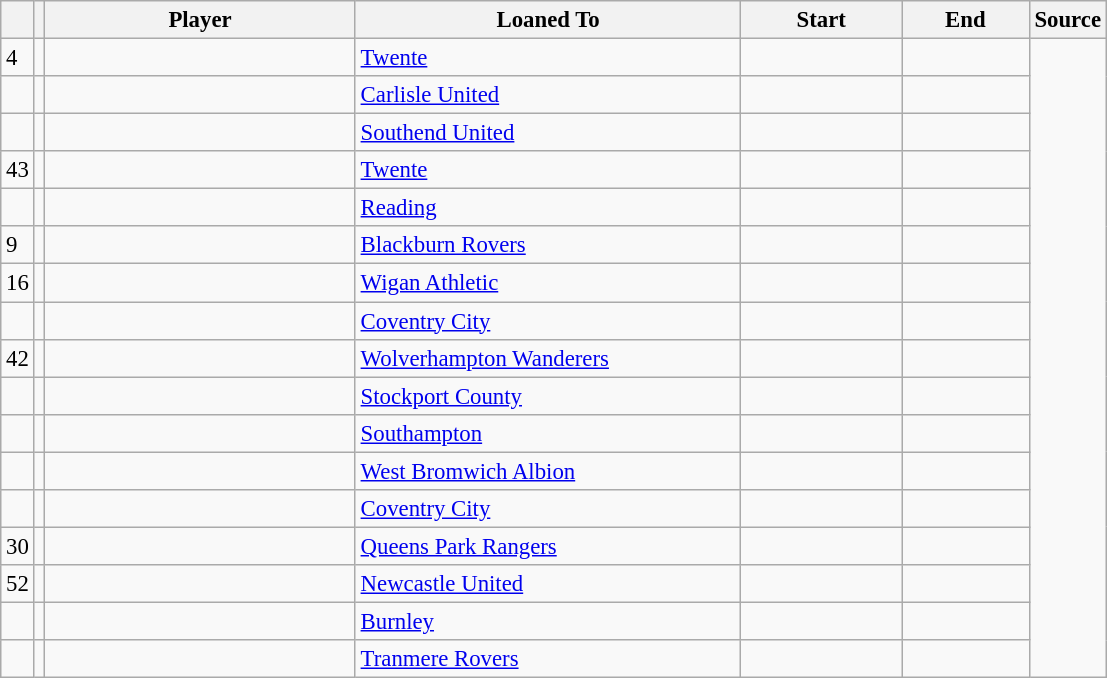<table class="wikitable plainrowheaders sortable" style="font-size:95%">
<tr>
<th></th>
<th></th>
<th scope="col" style="width:200px;">Player</th>
<th scope="col" style="width:250px;">Loaned To</th>
<th scope="col" style="width:100px;">Start</th>
<th scope="col" style="width:78px;">End</th>
<th>Source</th>
</tr>
<tr>
<td>4</td>
<td></td>
<td></td>
<td><a href='#'>Twente</a></td>
<td></td>
<td></td>
</tr>
<tr>
<td></td>
<td></td>
<td></td>
<td><a href='#'>Carlisle United</a></td>
<td></td>
<td></td>
</tr>
<tr>
<td></td>
<td></td>
<td></td>
<td><a href='#'>Southend United</a></td>
<td></td>
<td></td>
</tr>
<tr>
<td>43</td>
<td></td>
<td></td>
<td><a href='#'>Twente</a></td>
<td></td>
<td></td>
</tr>
<tr>
<td></td>
<td></td>
<td></td>
<td><a href='#'>Reading</a></td>
<td></td>
<td></td>
</tr>
<tr>
<td>9</td>
<td></td>
<td></td>
<td><a href='#'>Blackburn Rovers</a></td>
<td></td>
<td></td>
</tr>
<tr>
<td>16</td>
<td></td>
<td></td>
<td><a href='#'>Wigan Athletic</a></td>
<td></td>
<td></td>
</tr>
<tr>
<td></td>
<td></td>
<td></td>
<td><a href='#'>Coventry City</a></td>
<td></td>
<td></td>
</tr>
<tr>
<td>42</td>
<td></td>
<td></td>
<td><a href='#'>Wolverhampton Wanderers</a></td>
<td></td>
<td></td>
</tr>
<tr>
<td></td>
<td></td>
<td></td>
<td><a href='#'>Stockport County</a></td>
<td></td>
<td></td>
</tr>
<tr>
<td></td>
<td></td>
<td></td>
<td><a href='#'>Southampton</a></td>
<td></td>
<td></td>
</tr>
<tr>
<td></td>
<td></td>
<td></td>
<td><a href='#'>West Bromwich Albion</a></td>
<td></td>
<td></td>
</tr>
<tr>
<td></td>
<td></td>
<td></td>
<td><a href='#'>Coventry City</a></td>
<td></td>
<td></td>
</tr>
<tr>
<td>30</td>
<td></td>
<td></td>
<td><a href='#'>Queens Park Rangers</a></td>
<td></td>
<td></td>
</tr>
<tr>
<td>52</td>
<td></td>
<td></td>
<td><a href='#'>Newcastle United</a></td>
<td></td>
<td></td>
</tr>
<tr>
<td></td>
<td></td>
<td></td>
<td><a href='#'>Burnley</a></td>
<td></td>
<td></td>
</tr>
<tr>
<td></td>
<td></td>
<td></td>
<td><a href='#'>Tranmere Rovers</a></td>
<td></td>
<td></td>
</tr>
</table>
